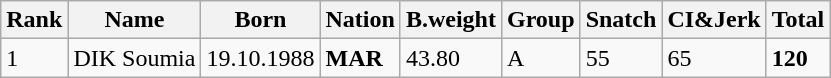<table class="wikitable">
<tr>
<th>Rank</th>
<th>Name</th>
<th>Born</th>
<th>Nation</th>
<th>B.weight</th>
<th>Group</th>
<th>Snatch</th>
<th>CI&Jerk</th>
<th>Total</th>
</tr>
<tr>
<td>1</td>
<td>DIK Soumia</td>
<td>19.10.1988</td>
<td><strong>MAR</strong></td>
<td>43.80</td>
<td>A</td>
<td>55</td>
<td>65</td>
<td><strong>120</strong></td>
</tr>
</table>
